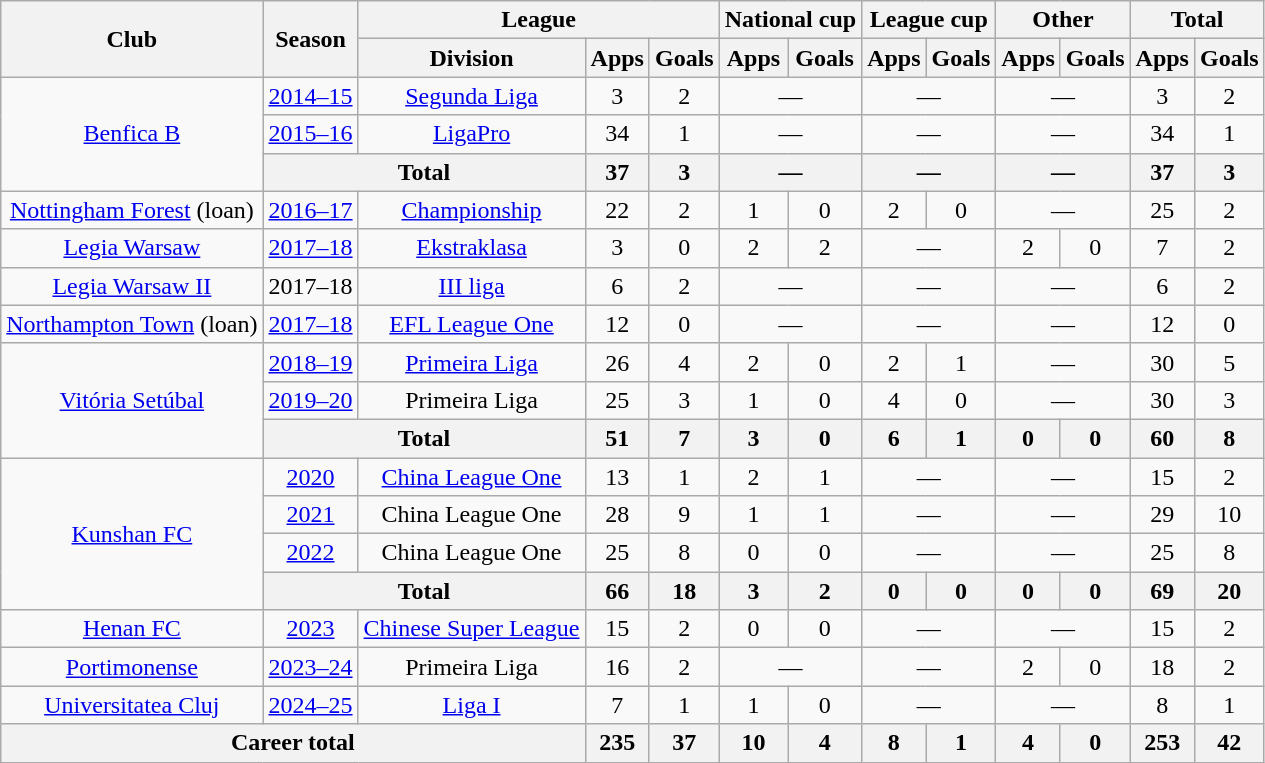<table class="wikitable" style="text-align: center;">
<tr>
<th rowspan="2">Club</th>
<th rowspan="2">Season</th>
<th colspan="3">League</th>
<th colspan="2">National cup</th>
<th colspan="2">League cup</th>
<th colspan="2">Other</th>
<th colspan="2">Total</th>
</tr>
<tr>
<th>Division</th>
<th>Apps</th>
<th>Goals</th>
<th>Apps</th>
<th>Goals</th>
<th>Apps</th>
<th>Goals</th>
<th>Apps</th>
<th>Goals</th>
<th>Apps</th>
<th>Goals</th>
</tr>
<tr>
<td rowspan="3"><a href='#'>Benfica B</a></td>
<td><a href='#'>2014–15</a></td>
<td><a href='#'>Segunda Liga</a></td>
<td>3</td>
<td>2</td>
<td colspan="2">—</td>
<td colspan="2">—</td>
<td colspan="2">—</td>
<td>3</td>
<td>2</td>
</tr>
<tr>
<td><a href='#'>2015–16</a></td>
<td><a href='#'>LigaPro</a></td>
<td>34</td>
<td>1</td>
<td colspan="2">—</td>
<td colspan="2">—</td>
<td colspan="2">—</td>
<td>34</td>
<td>1</td>
</tr>
<tr>
<th colspan="2">Total</th>
<th>37</th>
<th>3</th>
<th colspan="2">—</th>
<th colspan="2">—</th>
<th colspan="2">—</th>
<th>37</th>
<th>3</th>
</tr>
<tr>
<td><a href='#'>Nottingham Forest</a> (loan)</td>
<td><a href='#'>2016–17</a></td>
<td><a href='#'>Championship</a></td>
<td>22</td>
<td>2</td>
<td>1</td>
<td>0</td>
<td>2</td>
<td>0</td>
<td colspan="2">—</td>
<td>25</td>
<td>2</td>
</tr>
<tr>
<td><a href='#'>Legia Warsaw</a></td>
<td><a href='#'>2017–18</a></td>
<td><a href='#'>Ekstraklasa</a></td>
<td>3</td>
<td>0</td>
<td>2</td>
<td>2</td>
<td colspan="2">—</td>
<td>2</td>
<td>0</td>
<td>7</td>
<td>2</td>
</tr>
<tr>
<td><a href='#'>Legia Warsaw II</a></td>
<td>2017–18</td>
<td><a href='#'>III liga</a></td>
<td>6</td>
<td>2</td>
<td colspan="2">—</td>
<td colspan="2">—</td>
<td colspan="2">—</td>
<td>6</td>
<td>2</td>
</tr>
<tr>
<td><a href='#'>Northampton Town</a> (loan)</td>
<td><a href='#'>2017–18</a></td>
<td><a href='#'>EFL League One</a></td>
<td>12</td>
<td>0</td>
<td colspan="2">—</td>
<td colspan="2">—</td>
<td colspan="2">—</td>
<td>12</td>
<td>0</td>
</tr>
<tr>
<td rowspan="3"><a href='#'>Vitória Setúbal</a></td>
<td><a href='#'>2018–19</a></td>
<td><a href='#'>Primeira Liga</a></td>
<td>26</td>
<td>4</td>
<td>2</td>
<td>0</td>
<td>2</td>
<td>1</td>
<td colspan="2">—</td>
<td>30</td>
<td>5</td>
</tr>
<tr>
<td><a href='#'>2019–20</a></td>
<td>Primeira Liga</td>
<td>25</td>
<td>3</td>
<td>1</td>
<td>0</td>
<td>4</td>
<td>0</td>
<td colspan="2">—</td>
<td>30</td>
<td>3</td>
</tr>
<tr>
<th colspan="2">Total</th>
<th>51</th>
<th>7</th>
<th>3</th>
<th>0</th>
<th>6</th>
<th>1</th>
<th>0</th>
<th>0</th>
<th>60</th>
<th>8</th>
</tr>
<tr>
<td rowspan="4"><a href='#'>Kunshan FC</a></td>
<td><a href='#'>2020</a></td>
<td><a href='#'>China League One</a></td>
<td>13</td>
<td>1</td>
<td>2</td>
<td>1</td>
<td colspan="2">—</td>
<td colspan="2">—</td>
<td>15</td>
<td>2</td>
</tr>
<tr>
<td><a href='#'>2021</a></td>
<td>China League One</td>
<td>28</td>
<td>9</td>
<td>1</td>
<td>1</td>
<td colspan="2">—</td>
<td colspan="2">—</td>
<td>29</td>
<td>10</td>
</tr>
<tr>
<td><a href='#'>2022</a></td>
<td>China League One</td>
<td>25</td>
<td>8</td>
<td>0</td>
<td>0</td>
<td colspan="2">—</td>
<td colspan="2">—</td>
<td>25</td>
<td>8</td>
</tr>
<tr>
<th colspan="2">Total</th>
<th>66</th>
<th>18</th>
<th>3</th>
<th>2</th>
<th>0</th>
<th>0</th>
<th>0</th>
<th>0</th>
<th>69</th>
<th>20</th>
</tr>
<tr>
<td><a href='#'>Henan FC</a></td>
<td><a href='#'>2023</a></td>
<td><a href='#'>Chinese Super League</a></td>
<td>15</td>
<td>2</td>
<td>0</td>
<td>0</td>
<td colspan="2">—</td>
<td colspan="2">—</td>
<td>15</td>
<td>2</td>
</tr>
<tr>
<td><a href='#'>Portimonense</a></td>
<td><a href='#'>2023–24</a></td>
<td>Primeira Liga</td>
<td>16</td>
<td>2</td>
<td colspan="2">—</td>
<td colspan="2">—</td>
<td>2</td>
<td>0</td>
<td>18</td>
<td>2</td>
</tr>
<tr>
<td><a href='#'>Universitatea Cluj</a></td>
<td><a href='#'>2024–25</a></td>
<td><a href='#'>Liga I</a></td>
<td>7</td>
<td>1</td>
<td>1</td>
<td>0</td>
<td colspan="2">—</td>
<td colspan="2">—</td>
<td>8</td>
<td>1</td>
</tr>
<tr>
<th colspan="3">Career total</th>
<th>235</th>
<th>37</th>
<th>10</th>
<th>4</th>
<th>8</th>
<th>1</th>
<th>4</th>
<th>0</th>
<th>253</th>
<th>42</th>
</tr>
</table>
